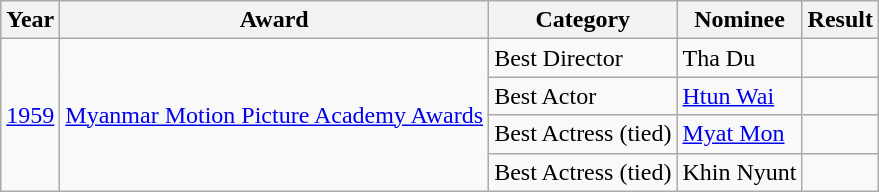<table class="wikitable">
<tr>
<th>Year</th>
<th>Award</th>
<th>Category</th>
<th>Nominee</th>
<th>Result</th>
</tr>
<tr>
<td scope="row" rowspan="4"><a href='#'>1959</a></td>
<td scope="row" rowspan="4"><a href='#'>Myanmar Motion Picture Academy Awards</a></td>
<td>Best Director</td>
<td>Tha Du</td>
<td></td>
</tr>
<tr>
<td>Best Actor</td>
<td><a href='#'>Htun Wai</a></td>
<td></td>
</tr>
<tr>
<td>Best Actress (tied)</td>
<td><a href='#'>Myat Mon</a></td>
<td></td>
</tr>
<tr>
<td>Best Actress (tied)</td>
<td>Khin Nyunt</td>
<td></td>
</tr>
</table>
